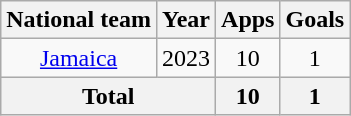<table class="wikitable" style="text-align:center">
<tr>
<th>National team</th>
<th>Year</th>
<th>Apps</th>
<th>Goals</th>
</tr>
<tr>
<td rowspan=1><a href='#'>Jamaica</a></td>
<td>2023</td>
<td>10</td>
<td>1</td>
</tr>
<tr>
<th colspan=2>Total</th>
<th>10</th>
<th>1</th>
</tr>
</table>
